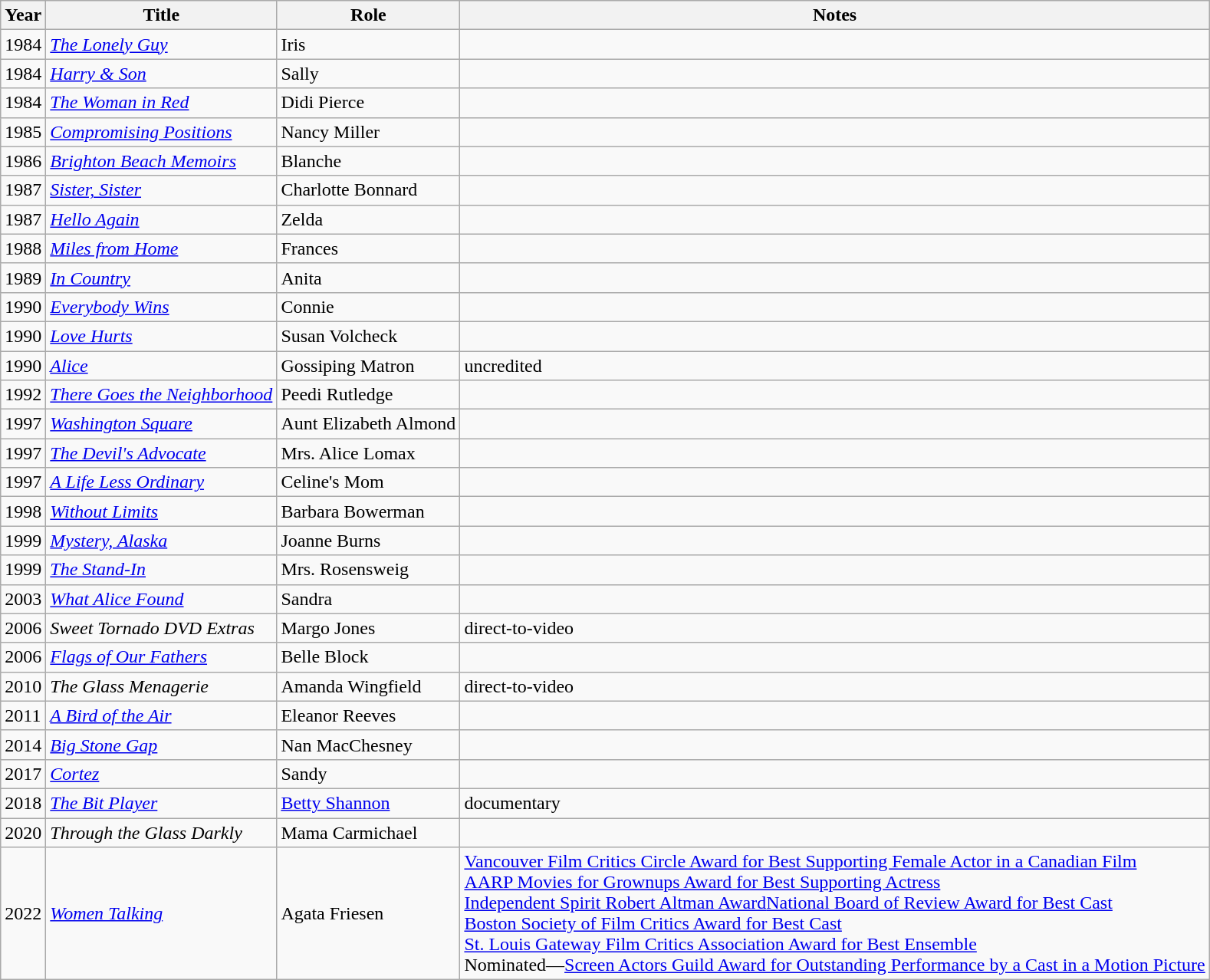<table class="wikitable sortable">
<tr>
<th>Year</th>
<th>Title</th>
<th>Role</th>
<th>Notes</th>
</tr>
<tr>
<td>1984</td>
<td><em><a href='#'>The Lonely Guy</a></em></td>
<td>Iris</td>
<td></td>
</tr>
<tr>
<td>1984</td>
<td><em><a href='#'>Harry & Son</a></em></td>
<td>Sally</td>
<td></td>
</tr>
<tr>
<td>1984</td>
<td><a href='#'><em>The Woman in Red</em></a></td>
<td>Didi Pierce</td>
<td></td>
</tr>
<tr>
<td>1985</td>
<td><em><a href='#'>Compromising Positions</a></em></td>
<td>Nancy Miller</td>
<td></td>
</tr>
<tr>
<td>1986</td>
<td><a href='#'><em>Brighton Beach Memoirs</em></a></td>
<td>Blanche</td>
<td></td>
</tr>
<tr>
<td>1987</td>
<td><a href='#'><em>Sister, Sister</em></a></td>
<td>Charlotte Bonnard</td>
<td></td>
</tr>
<tr>
<td>1987</td>
<td><a href='#'><em>Hello Again</em></a></td>
<td>Zelda</td>
<td></td>
</tr>
<tr>
<td>1988</td>
<td><a href='#'><em>Miles from Home</em></a></td>
<td>Frances</td>
<td></td>
</tr>
<tr>
<td>1989</td>
<td><em><a href='#'>In Country</a></em></td>
<td>Anita</td>
<td></td>
</tr>
<tr>
<td>1990</td>
<td><a href='#'><em>Everybody Wins</em></a></td>
<td>Connie</td>
<td></td>
</tr>
<tr>
<td>1990</td>
<td><a href='#'><em>Love Hurts</em></a></td>
<td>Susan Volcheck</td>
<td></td>
</tr>
<tr>
<td>1990</td>
<td><a href='#'><em>Alice</em></a></td>
<td>Gossiping Matron</td>
<td>uncredited</td>
</tr>
<tr>
<td>1992</td>
<td><a href='#'><em>There Goes the Neighborhood</em></a></td>
<td>Peedi Rutledge</td>
<td></td>
</tr>
<tr>
<td>1997</td>
<td><a href='#'><em>Washington Square</em></a></td>
<td>Aunt Elizabeth Almond</td>
<td></td>
</tr>
<tr>
<td>1997</td>
<td><a href='#'><em>The Devil's Advocate</em></a></td>
<td>Mrs. Alice Lomax</td>
<td></td>
</tr>
<tr>
<td>1997</td>
<td><em><a href='#'>A Life Less Ordinary</a></em></td>
<td>Celine's Mom</td>
<td></td>
</tr>
<tr>
<td>1998</td>
<td><em><a href='#'>Without Limits</a></em></td>
<td>Barbara Bowerman</td>
<td></td>
</tr>
<tr>
<td>1999</td>
<td><em><a href='#'>Mystery, Alaska</a></em></td>
<td>Joanne Burns</td>
<td></td>
</tr>
<tr>
<td>1999</td>
<td><a href='#'><em>The Stand-In</em></a></td>
<td>Mrs. Rosensweig</td>
<td></td>
</tr>
<tr>
<td>2003</td>
<td><em><a href='#'>What Alice Found</a></em></td>
<td>Sandra</td>
<td></td>
</tr>
<tr>
<td>2006</td>
<td><em>Sweet Tornado DVD Extras</em></td>
<td>Margo Jones</td>
<td>direct-to-video</td>
</tr>
<tr>
<td>2006</td>
<td><a href='#'><em>Flags of Our Fathers</em></a></td>
<td>Belle Block</td>
<td></td>
</tr>
<tr>
<td>2010</td>
<td><em>The Glass Menagerie</em></td>
<td>Amanda Wingfield</td>
<td>direct-to-video</td>
</tr>
<tr>
<td>2011</td>
<td><em><a href='#'>A Bird of the Air</a></em></td>
<td>Eleanor Reeves</td>
<td></td>
</tr>
<tr>
<td>2014</td>
<td><a href='#'><em>Big Stone Gap</em></a></td>
<td>Nan MacChesney</td>
<td></td>
</tr>
<tr>
<td>2017</td>
<td><em><a href='#'>Cortez</a></em></td>
<td>Sandy</td>
<td></td>
</tr>
<tr>
<td>2018</td>
<td><em><a href='#'>The Bit Player</a></em></td>
<td><a href='#'>Betty Shannon</a></td>
<td>documentary</td>
</tr>
<tr>
<td>2020</td>
<td><em>Through the Glass Darkly</em></td>
<td>Mama Carmichael</td>
<td></td>
</tr>
<tr>
<td>2022</td>
<td><em><a href='#'>Women Talking</a></em></td>
<td>Agata Friesen</td>
<td><a href='#'>Vancouver Film Critics Circle Award for Best Supporting Female Actor in a Canadian Film</a><br><a href='#'>AARP Movies for Grownups Award for Best Supporting Actress</a><br><a href='#'>Independent Spirit Robert Altman Award</a><a href='#'>National Board of Review Award for Best Cast</a><br><a href='#'>Boston Society of Film Critics Award for Best Cast</a><br><a href='#'>St. Louis Gateway Film Critics Association Award for Best Ensemble</a><br>Nominated—<a href='#'>Screen Actors Guild Award for Outstanding Performance by a Cast in a Motion Picture</a></td>
</tr>
</table>
